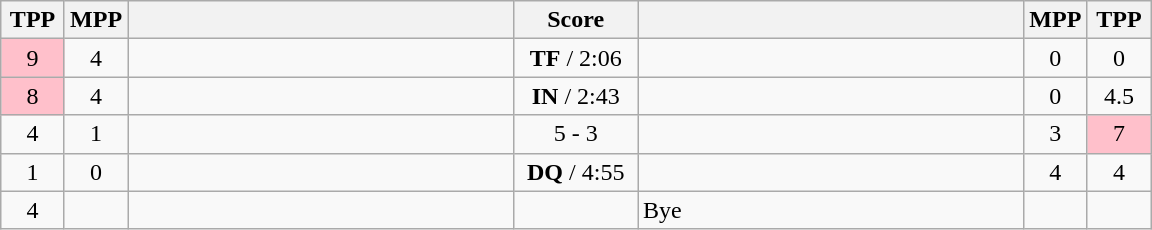<table class="wikitable" style="text-align: center;" |>
<tr>
<th width="35">TPP</th>
<th width="35">MPP</th>
<th width="250"></th>
<th width="75">Score</th>
<th width="250"></th>
<th width="35">MPP</th>
<th width="35">TPP</th>
</tr>
<tr>
<td bgcolor=pink>9</td>
<td>4</td>
<td style="text-align:left;"></td>
<td><strong>TF</strong> / 2:06</td>
<td style="text-align:left;"><strong></strong></td>
<td>0</td>
<td>0</td>
</tr>
<tr>
<td bgcolor=pink>8</td>
<td>4</td>
<td style="text-align:left;"></td>
<td><strong>IN</strong> / 2:43</td>
<td style="text-align:left;"><strong></strong></td>
<td>0</td>
<td>4.5</td>
</tr>
<tr>
<td>4</td>
<td>1</td>
<td style="text-align:left;"><strong></strong></td>
<td>5 - 3</td>
<td style="text-align:left;"></td>
<td>3</td>
<td bgcolor=pink>7</td>
</tr>
<tr>
<td>1</td>
<td>0</td>
<td style="text-align:left;"><strong></strong></td>
<td><strong>DQ</strong> / 4:55</td>
<td style="text-align:left;"></td>
<td>4</td>
<td>4</td>
</tr>
<tr>
<td>4</td>
<td></td>
<td style="text-align:left;"><strong></strong></td>
<td></td>
<td style="text-align:left;">Bye</td>
<td></td>
<td></td>
</tr>
</table>
